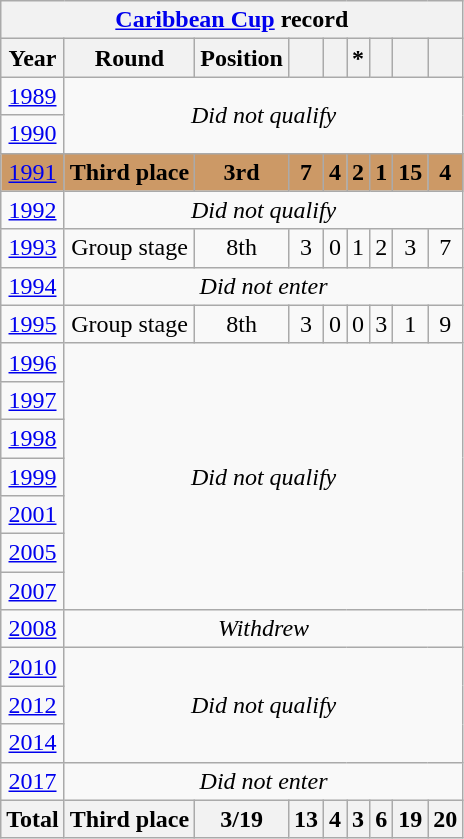<table class="wikitable" style="text-align: center;">
<tr>
<th colspan=9><a href='#'>Caribbean Cup</a> record</th>
</tr>
<tr>
<th>Year</th>
<th>Round</th>
<th>Position</th>
<th></th>
<th></th>
<th>*</th>
<th></th>
<th></th>
<th></th>
</tr>
<tr>
<td> <a href='#'>1989</a></td>
<td colspan=8 rowspan=2><em>Did not qualify</em></td>
</tr>
<tr>
<td> <a href='#'>1990</a></td>
</tr>
<tr style="background:#c96;">
<td> <a href='#'>1991</a></td>
<td><strong>Third place</strong></td>
<td><strong>3rd</strong></td>
<td><strong>7</strong></td>
<td><strong>4</strong></td>
<td><strong>2</strong></td>
<td><strong>1</strong></td>
<td><strong>15</strong></td>
<td><strong>4</strong></td>
</tr>
<tr>
<td> <a href='#'>1992</a></td>
<td colspan=8><em>Did not qualify</em></td>
</tr>
<tr>
<td> <a href='#'>1993</a></td>
<td>Group stage</td>
<td>8th</td>
<td>3</td>
<td>0</td>
<td>1</td>
<td>2</td>
<td>3</td>
<td>7</td>
</tr>
<tr>
<td> <a href='#'>1994</a></td>
<td colspan=8><em>Did not enter</em></td>
</tr>
<tr>
<td>  <a href='#'>1995</a></td>
<td>Group stage</td>
<td>8th</td>
<td>3</td>
<td>0</td>
<td>0</td>
<td>3</td>
<td>1</td>
<td>9</td>
</tr>
<tr>
<td> <a href='#'>1996</a></td>
<td colspan=8 rowspan=7><em>Did not qualify</em></td>
</tr>
<tr>
<td>  <a href='#'>1997</a></td>
</tr>
<tr>
<td>  <a href='#'>1998</a></td>
</tr>
<tr>
<td> <a href='#'>1999</a></td>
</tr>
<tr>
<td> <a href='#'>2001</a></td>
</tr>
<tr>
<td> <a href='#'>2005</a></td>
</tr>
<tr>
<td> <a href='#'>2007</a></td>
</tr>
<tr>
<td> <a href='#'>2008</a></td>
<td colspan=8><em>Withdrew</em></td>
</tr>
<tr>
<td> <a href='#'>2010</a></td>
<td colspan=9 rowspan=3><em>Did not qualify</em></td>
</tr>
<tr>
<td> <a href='#'>2012</a></td>
</tr>
<tr>
<td> <a href='#'>2014</a></td>
</tr>
<tr>
<td> <a href='#'>2017</a></td>
<td colspan=9><em>Did not enter</em></td>
</tr>
<tr>
<th>Total</th>
<th>Third place</th>
<th>3/19</th>
<th>13</th>
<th>4</th>
<th>3</th>
<th>6</th>
<th>19</th>
<th>20</th>
</tr>
</table>
